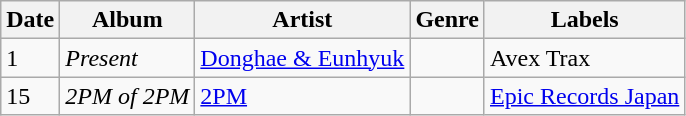<table class="wikitable">
<tr>
<th>Date</th>
<th>Album</th>
<th>Artist</th>
<th>Genre</th>
<th>Labels</th>
</tr>
<tr>
<td>1</td>
<td><em>Present</em></td>
<td><a href='#'>Donghae & Eunhyuk</a></td>
<td></td>
<td>Avex Trax</td>
</tr>
<tr>
<td>15</td>
<td><em>2PM of 2PM</em></td>
<td><a href='#'>2PM</a></td>
<td></td>
<td><a href='#'>Epic Records Japan</a></td>
</tr>
</table>
